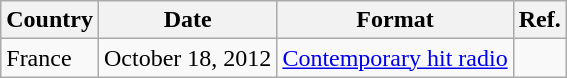<table class="wikitable">
<tr>
<th scope="col">Country</th>
<th scope="col">Date</th>
<th scope="col">Format</th>
<th>Ref.</th>
</tr>
<tr>
<td>France</td>
<td>October 18, 2012</td>
<td><a href='#'>Contemporary hit radio</a></td>
<td></td>
</tr>
</table>
